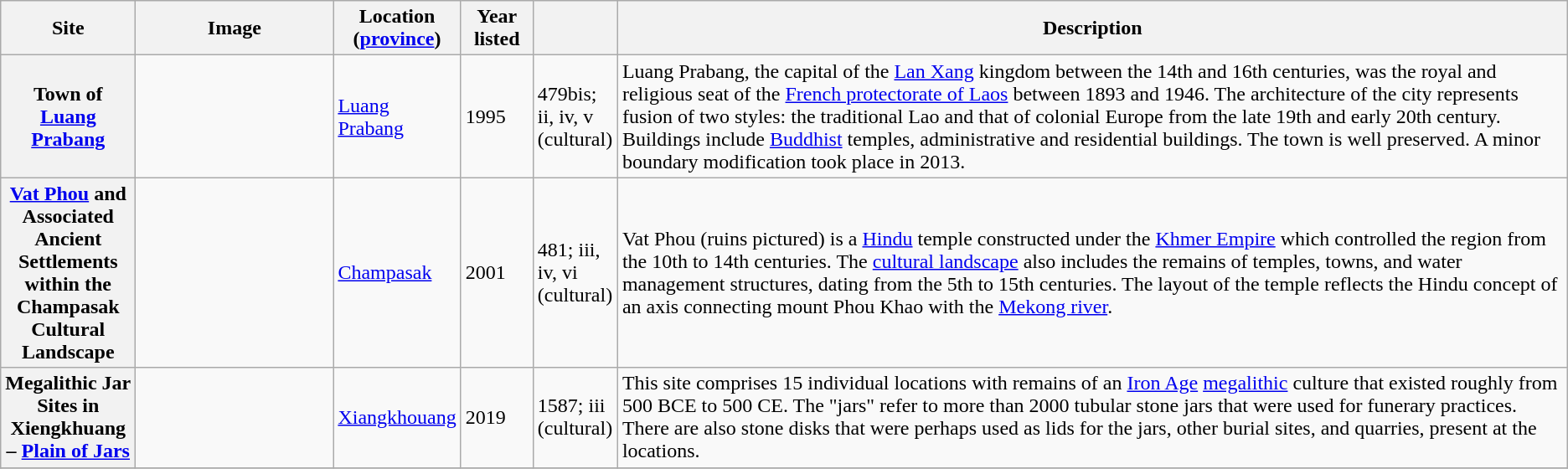<table class="wikitable sortable plainrowheaders">
<tr>
<th style="width:100px;" scope="col">Site</th>
<th class="unsortable" style="width:150px;" scope="col">Image</th>
<th style="width:80px;" scope="col">Location (<a href='#'>province</a>)</th>
<th style="width:50px;" scope="col">Year listed</th>
<th style="width:60px;" scope="col" data-sort-type="number"></th>
<th scope="col" class="unsortable">Description</th>
</tr>
<tr>
<th scope="row">Town of <a href='#'>Luang Prabang</a></th>
<td></td>
<td><a href='#'>Luang Prabang</a></td>
<td>1995</td>
<td>479bis; ii, iv, v (cultural)</td>
<td>Luang Prabang, the capital of the <a href='#'>Lan Xang</a> kingdom between the 14th and 16th centuries, was the royal and religious seat of the <a href='#'>French protectorate of Laos</a> between 1893 and 1946. The architecture of the city represents fusion of two styles: the traditional Lao and that of colonial Europe from the late 19th and early 20th century. Buildings include <a href='#'>Buddhist</a> temples, administrative and residential buildings. The town is well preserved. A minor boundary modification took place in 2013.</td>
</tr>
<tr>
<th scope="row"><a href='#'>Vat Phou</a> and Associated Ancient Settlements within the Champasak Cultural Landscape</th>
<td></td>
<td><a href='#'>Champasak</a></td>
<td>2001</td>
<td>481; iii, iv, vi (cultural)</td>
<td>Vat Phou (ruins pictured) is a <a href='#'>Hindu</a> temple constructed under the <a href='#'>Khmer Empire</a> which controlled the region from the 10th to 14th centuries. The <a href='#'>cultural landscape</a> also includes the remains of temples, towns, and water management structures, dating from the 5th to 15th centuries. The layout of the temple reflects the Hindu concept of an axis connecting mount Phou Khao with the <a href='#'>Mekong river</a>.</td>
</tr>
<tr>
<th scope="row">Megalithic Jar Sites in Xiengkhuang – <a href='#'>Plain of Jars</a></th>
<td></td>
<td><a href='#'>Xiangkhouang</a></td>
<td>2019</td>
<td>1587; iii (cultural)</td>
<td>This site comprises 15 individual locations with remains of an <a href='#'>Iron Age</a> <a href='#'>megalithic</a> culture that existed roughly from 500 BCE to 500 CE. The "jars" refer to more than 2000 tubular stone jars that were used for funerary practices. There are also stone disks that were perhaps used as lids for the jars, other burial sites, and quarries, present at the locations.</td>
</tr>
<tr>
</tr>
</table>
